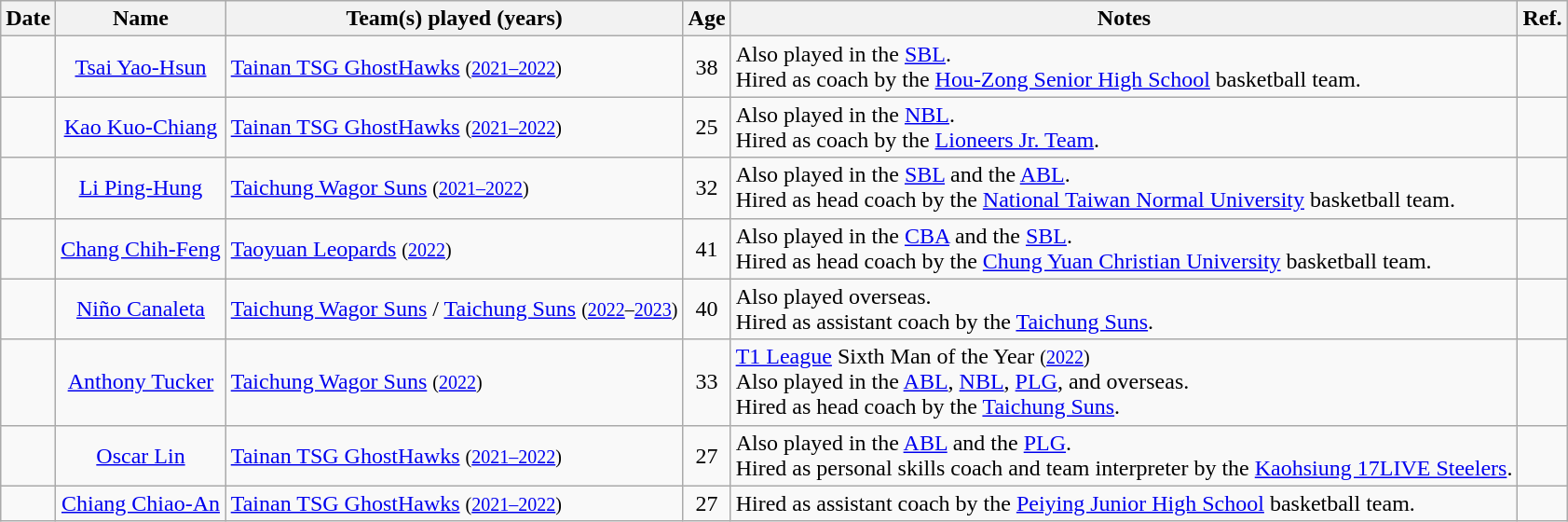<table class="wikitable sortable" style="text-align:center">
<tr>
<th>Date</th>
<th>Name</th>
<th>Team(s) played (years)</th>
<th>Age</th>
<th>Notes</th>
<th>Ref.</th>
</tr>
<tr>
<td></td>
<td><a href='#'>Tsai Yao-Hsun</a></td>
<td align="left"><a href='#'>Tainan TSG GhostHawks</a> <small>(<a href='#'>2021–2022</a>)</small></td>
<td>38</td>
<td align="left">Also played in the <a href='#'>SBL</a>.<br>Hired as coach by the <a href='#'>Hou-Zong Senior High School</a> basketball team.</td>
<td></td>
</tr>
<tr>
<td></td>
<td><a href='#'>Kao Kuo-Chiang</a></td>
<td align="left"><a href='#'>Tainan TSG GhostHawks</a> <small>(<a href='#'>2021–2022</a>)</small></td>
<td>25</td>
<td align="left">Also played in the <a href='#'>NBL</a>.<br>Hired as coach by the <a href='#'>Lioneers Jr. Team</a>.</td>
<td></td>
</tr>
<tr>
<td></td>
<td><a href='#'>Li Ping-Hung</a></td>
<td align="left"><a href='#'>Taichung Wagor Suns</a> <small>(<a href='#'>2021–2022</a>)</small></td>
<td>32</td>
<td align="left">Also played in the <a href='#'>SBL</a> and the <a href='#'>ABL</a>.<br>Hired as head coach by the <a href='#'>National Taiwan Normal University</a> basketball team.</td>
<td></td>
</tr>
<tr>
<td></td>
<td><a href='#'>Chang Chih-Feng</a></td>
<td align="left"><a href='#'>Taoyuan Leopards</a> <small>(<a href='#'>2022</a>)</small></td>
<td>41</td>
<td align="left">Also played in the <a href='#'>CBA</a> and the <a href='#'>SBL</a>.<br>Hired as head coach by the <a href='#'>Chung Yuan Christian University</a> basketball team.</td>
<td></td>
</tr>
<tr>
<td></td>
<td><a href='#'>Niño Canaleta</a></td>
<td align="left"><a href='#'>Taichung Wagor Suns</a> / <a href='#'>Taichung Suns</a> <small>(<a href='#'>2022</a>–<a href='#'>2023</a>)</small></td>
<td>40</td>
<td align="left">Also played overseas.<br>Hired as assistant coach by the <a href='#'>Taichung Suns</a>.</td>
<td></td>
</tr>
<tr>
<td></td>
<td><a href='#'>Anthony Tucker</a></td>
<td align="left"><a href='#'>Taichung Wagor Suns</a> <small>(<a href='#'>2022</a>)</small></td>
<td>33</td>
<td align="left"><a href='#'>T1 League</a> Sixth Man of the Year <small>(<a href='#'>2022</a>)</small><br>Also played in the <a href='#'>ABL</a>, <a href='#'>NBL</a>, <a href='#'>PLG</a>, and overseas.<br>Hired as head coach by the <a href='#'>Taichung Suns</a>.</td>
<td></td>
</tr>
<tr>
<td></td>
<td><a href='#'>Oscar Lin</a></td>
<td align="left"><a href='#'>Tainan TSG GhostHawks</a> <small>(<a href='#'>2021–2022</a>)</small></td>
<td>27</td>
<td align="left">Also played in the <a href='#'>ABL</a> and the <a href='#'>PLG</a>.<br>Hired as personal skills coach and team interpreter by the <a href='#'>Kaohsiung 17LIVE Steelers</a>.</td>
<td></td>
</tr>
<tr>
<td></td>
<td><a href='#'>Chiang Chiao-An</a></td>
<td align="left"><a href='#'>Tainan TSG GhostHawks</a> <small>(<a href='#'>2021–2022</a>)</small></td>
<td>27</td>
<td align="left">Hired as assistant coach by the <a href='#'>Peiying Junior High School</a> basketball team.</td>
<td></td>
</tr>
</table>
